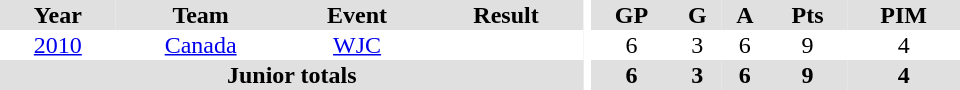<table border="0" cellpadding="1" cellspacing="0" ID="Table3" style="text-align:center; width:40em">
<tr ALIGN="centre" bgcolor="#e0e0e0">
<th>Year</th>
<th>Team</th>
<th>Event</th>
<th>Result</th>
<th rowspan="99" bgcolor="#ffffff"></th>
<th>GP</th>
<th>G</th>
<th>A</th>
<th>Pts</th>
<th>PIM</th>
</tr>
<tr>
<td><a href='#'>2010</a></td>
<td><a href='#'>Canada</a></td>
<td><a href='#'>WJC</a></td>
<td></td>
<td>6</td>
<td>3</td>
<td>6</td>
<td>9</td>
<td>4</td>
</tr>
<tr bgcolor="#e0e0e0">
<th colspan="4">Junior totals</th>
<th>6</th>
<th>3</th>
<th>6</th>
<th>9</th>
<th>4</th>
</tr>
</table>
